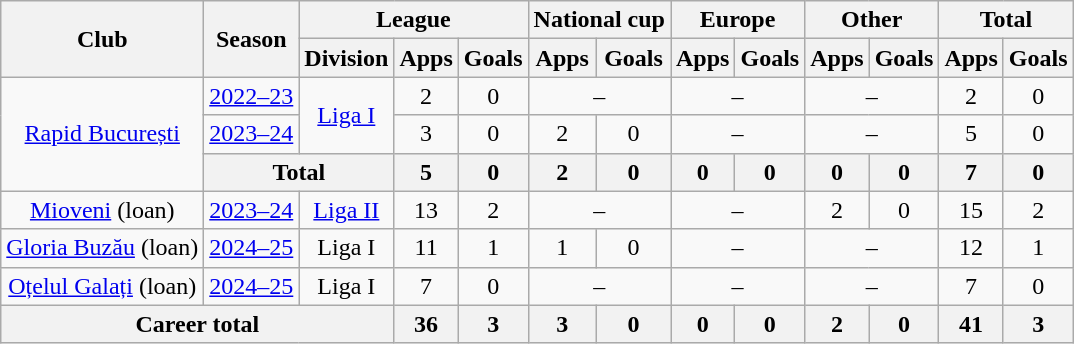<table class=wikitable style=text-align:center>
<tr>
<th rowspan="2">Club</th>
<th rowspan="2">Season</th>
<th colspan="3">League</th>
<th colspan="2">National cup</th>
<th colspan="2">Europe</th>
<th colspan="2">Other</th>
<th colspan="2">Total</th>
</tr>
<tr>
<th>Division</th>
<th>Apps</th>
<th>Goals</th>
<th>Apps</th>
<th>Goals</th>
<th>Apps</th>
<th>Goals</th>
<th>Apps</th>
<th>Goals</th>
<th>Apps</th>
<th>Goals</th>
</tr>
<tr>
<td rowspan="3"><a href='#'>Rapid București</a></td>
<td><a href='#'>2022–23</a></td>
<td rowspan="2"><a href='#'>Liga I</a></td>
<td>2</td>
<td>0</td>
<td colspan="2">–</td>
<td colspan="2">–</td>
<td colspan="2">–</td>
<td>2</td>
<td>0</td>
</tr>
<tr>
<td><a href='#'>2023–24</a></td>
<td>3</td>
<td>0</td>
<td>2</td>
<td>0</td>
<td colspan="2">–</td>
<td colspan="2">–</td>
<td>5</td>
<td>0</td>
</tr>
<tr>
<th colspan="2">Total</th>
<th>5</th>
<th>0</th>
<th>2</th>
<th>0</th>
<th>0</th>
<th>0</th>
<th>0</th>
<th>0</th>
<th>7</th>
<th>0</th>
</tr>
<tr>
<td><a href='#'>Mioveni</a> (loan)</td>
<td><a href='#'>2023–24</a></td>
<td><a href='#'>Liga II</a></td>
<td>13</td>
<td>2</td>
<td colspan="2">–</td>
<td colspan="2">–</td>
<td>2</td>
<td>0</td>
<td>15</td>
<td>2</td>
</tr>
<tr>
<td><a href='#'>Gloria Buzău</a> (loan)</td>
<td><a href='#'>2024–25</a></td>
<td>Liga I</td>
<td>11</td>
<td>1</td>
<td>1</td>
<td>0</td>
<td colspan="2">–</td>
<td colspan="2">–</td>
<td>12</td>
<td>1</td>
</tr>
<tr>
<td><a href='#'>Oțelul Galați</a> (loan)</td>
<td><a href='#'>2024–25</a></td>
<td>Liga I</td>
<td>7</td>
<td>0</td>
<td colspan="2">–</td>
<td colspan="2">–</td>
<td colspan="2">–</td>
<td>7</td>
<td>0</td>
</tr>
<tr>
<th colspan="3">Career total</th>
<th>36</th>
<th>3</th>
<th>3</th>
<th>0</th>
<th>0</th>
<th>0</th>
<th>2</th>
<th>0</th>
<th>41</th>
<th>3</th>
</tr>
</table>
